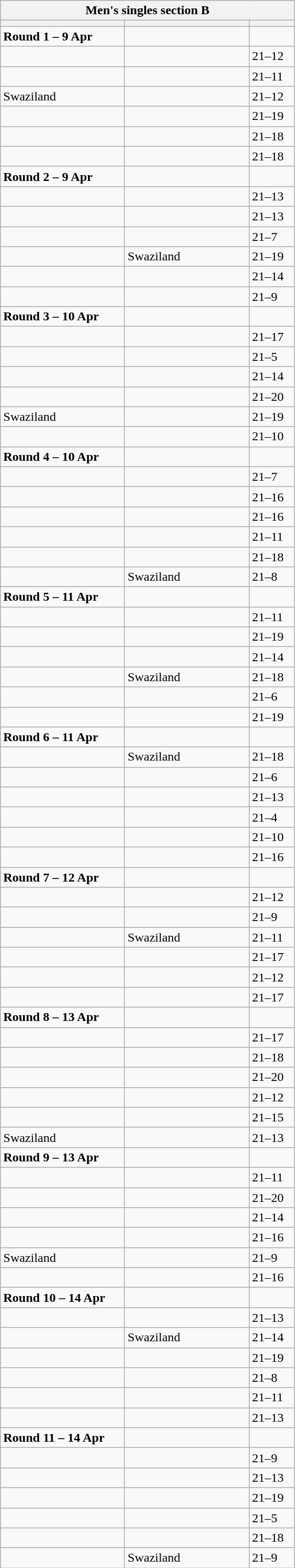<table class="wikitable">
<tr>
<th colspan="3">Men's singles section B</th>
</tr>
<tr>
<th width=150></th>
<th width=150></th>
<th width=50></th>
</tr>
<tr>
<td><strong>Round 1 – 9 Apr</strong></td>
<td></td>
<td></td>
</tr>
<tr>
<td></td>
<td></td>
<td>21–12</td>
</tr>
<tr>
<td></td>
<td></td>
<td>21–11</td>
</tr>
<tr>
<td> Swaziland</td>
<td></td>
<td>21–12</td>
</tr>
<tr>
<td></td>
<td></td>
<td>21–19</td>
</tr>
<tr>
<td></td>
<td></td>
<td>21–18</td>
</tr>
<tr>
<td></td>
<td></td>
<td>21–18</td>
</tr>
<tr>
<td><strong>Round 2 – 9 Apr</strong></td>
<td></td>
<td></td>
</tr>
<tr>
<td></td>
<td></td>
<td>21–13</td>
</tr>
<tr>
<td></td>
<td></td>
<td>21–13</td>
</tr>
<tr>
<td></td>
<td></td>
<td>21–7</td>
</tr>
<tr>
<td></td>
<td> Swaziland</td>
<td>21–19</td>
</tr>
<tr>
<td></td>
<td></td>
<td>21–14</td>
</tr>
<tr>
<td></td>
<td></td>
<td>21–9</td>
</tr>
<tr>
<td><strong>Round 3 – 10 Apr</strong></td>
<td></td>
<td></td>
</tr>
<tr>
<td></td>
<td></td>
<td>21–17</td>
</tr>
<tr>
<td></td>
<td></td>
<td>21–5</td>
</tr>
<tr>
<td></td>
<td></td>
<td>21–14</td>
</tr>
<tr>
<td></td>
<td></td>
<td>21–20</td>
</tr>
<tr>
<td> Swaziland</td>
<td></td>
<td>21–19</td>
</tr>
<tr>
<td></td>
<td></td>
<td>21–10</td>
</tr>
<tr>
<td><strong>Round 4 – 10 Apr</strong></td>
<td></td>
<td></td>
</tr>
<tr>
<td></td>
<td></td>
<td>21–7</td>
</tr>
<tr>
<td></td>
<td></td>
<td>21–16</td>
</tr>
<tr>
<td></td>
<td></td>
<td>21–16</td>
</tr>
<tr>
<td></td>
<td></td>
<td>21–11</td>
</tr>
<tr>
<td></td>
<td></td>
<td>21–18</td>
</tr>
<tr>
<td></td>
<td> Swaziland</td>
<td>21–8</td>
</tr>
<tr>
<td><strong>Round 5 – 11 Apr</strong></td>
<td></td>
<td></td>
</tr>
<tr>
<td></td>
<td></td>
<td>21–11</td>
</tr>
<tr>
<td></td>
<td></td>
<td>21–19</td>
</tr>
<tr>
<td></td>
<td></td>
<td>21–14</td>
</tr>
<tr>
<td></td>
<td> Swaziland</td>
<td>21–18</td>
</tr>
<tr>
<td></td>
<td></td>
<td>21–6</td>
</tr>
<tr>
<td></td>
<td></td>
<td>21–19</td>
</tr>
<tr>
<td><strong>Round 6 – 11 Apr</strong></td>
<td></td>
<td></td>
</tr>
<tr>
<td></td>
<td> Swaziland</td>
<td>21–18</td>
</tr>
<tr>
<td></td>
<td></td>
<td>21–6</td>
</tr>
<tr>
<td></td>
<td></td>
<td>21–13</td>
</tr>
<tr>
<td></td>
<td></td>
<td>21–4</td>
</tr>
<tr>
<td></td>
<td></td>
<td>21–10</td>
</tr>
<tr>
<td></td>
<td></td>
<td>21–16</td>
</tr>
<tr>
<td><strong>Round 7 – 12 Apr</strong></td>
<td></td>
<td></td>
</tr>
<tr>
<td></td>
<td></td>
<td>21–12</td>
</tr>
<tr>
<td></td>
<td></td>
<td>21–9</td>
</tr>
<tr>
<td></td>
<td> Swaziland</td>
<td>21–11</td>
</tr>
<tr>
<td></td>
<td></td>
<td>21–17</td>
</tr>
<tr>
<td></td>
<td></td>
<td>21–12</td>
</tr>
<tr>
<td></td>
<td></td>
<td>21–17</td>
</tr>
<tr>
<td><strong>Round 8 – 13 Apr</strong></td>
<td></td>
<td></td>
</tr>
<tr>
<td></td>
<td></td>
<td>21–17</td>
</tr>
<tr>
<td></td>
<td></td>
<td>21–18</td>
</tr>
<tr>
<td></td>
<td></td>
<td>21–20</td>
</tr>
<tr>
<td></td>
<td></td>
<td>21–12</td>
</tr>
<tr>
<td></td>
<td></td>
<td>21–15</td>
</tr>
<tr>
<td> Swaziland</td>
<td></td>
<td>21–13</td>
</tr>
<tr>
<td><strong>Round 9 – 13 Apr</strong></td>
<td></td>
<td></td>
</tr>
<tr>
<td></td>
<td></td>
<td>21–11</td>
</tr>
<tr>
<td></td>
<td></td>
<td>21–20</td>
</tr>
<tr>
<td></td>
<td></td>
<td>21–14</td>
</tr>
<tr>
<td></td>
<td></td>
<td>21–16</td>
</tr>
<tr>
<td> Swaziland</td>
<td></td>
<td>21–9</td>
</tr>
<tr>
<td></td>
<td></td>
<td>21–16</td>
</tr>
<tr>
<td><strong>Round 10 – 14 Apr</strong></td>
<td></td>
<td></td>
</tr>
<tr>
<td></td>
<td></td>
<td>21–13</td>
</tr>
<tr>
<td></td>
<td> Swaziland</td>
<td>21–14</td>
</tr>
<tr>
<td></td>
<td></td>
<td>21–19</td>
</tr>
<tr>
<td></td>
<td></td>
<td>21–8</td>
</tr>
<tr>
<td></td>
<td></td>
<td>21–11</td>
</tr>
<tr>
<td></td>
<td></td>
<td>21–13</td>
</tr>
<tr>
<td><strong>Round 11 – 14 Apr</strong></td>
<td></td>
<td></td>
</tr>
<tr>
<td></td>
<td></td>
<td>21–9</td>
</tr>
<tr>
<td></td>
<td></td>
<td>21–13</td>
</tr>
<tr>
<td></td>
<td></td>
<td>21–19</td>
</tr>
<tr>
<td></td>
<td></td>
<td>21–5</td>
</tr>
<tr>
<td></td>
<td></td>
<td>21–18</td>
</tr>
<tr>
<td></td>
<td> Swaziland</td>
<td>21–9</td>
</tr>
</table>
